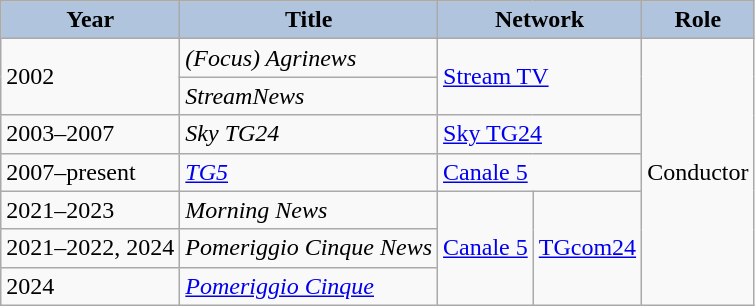<table class="wikitable" border="2" cellpadding="4">
<tr>
<th style="background:#B0C4DE;">Year</th>
<th style="background:#B0C4DE;">Title</th>
<th colspan="2" style="background:#B0C4DE;">Network</th>
<th style="background:#B0C4DE;">Role</th>
</tr>
<tr>
<td rowspan="2">2002</td>
<td><em>(Focus) Agrinews</em></td>
<td colspan="2" rowspan="2"><a href='#'>Stream TV</a></td>
<td rowspan="7">Conductor</td>
</tr>
<tr>
<td><em>StreamNews</em></td>
</tr>
<tr>
<td>2003–2007</td>
<td><em>Sky TG24</em></td>
<td colspan="2"><a href='#'>Sky TG24</a></td>
</tr>
<tr>
<td>2007–present</td>
<td><em><a href='#'>TG5</a></em></td>
<td colspan="2"><a href='#'>Canale 5</a></td>
</tr>
<tr>
<td>2021–2023</td>
<td><em>Morning News</em></td>
<td rowspan="3"><a href='#'>Canale 5</a></td>
<td rowspan="3"><a href='#'>TGcom24</a></td>
</tr>
<tr>
<td>2021–2022, 2024</td>
<td><em>Pomeriggio Cinque News</em></td>
</tr>
<tr>
<td>2024</td>
<td><em><a href='#'>Pomeriggio Cinque</a></em></td>
</tr>
</table>
